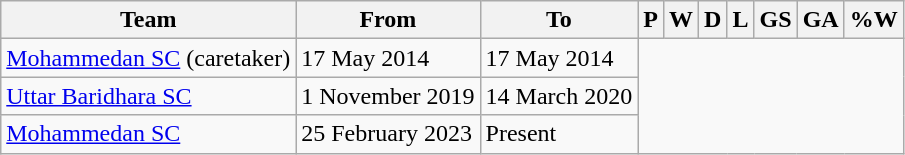<table class="wikitable sortable" style="text-align: center">
<tr>
<th>Team</th>
<th class="unsortable">From</th>
<th class="unsortable">To</th>
<th abbr="1">P</th>
<th abbr="1">W</th>
<th abbr="0">D</th>
<th abbr="1">L</th>
<th abbr="2">GS</th>
<th abbr="4">GA</th>
<th abbr="50">%W</th>
</tr>
<tr>
<td align=left><a href='#'>Mohammedan SC</a> (caretaker)</td>
<td align=left>17 May 2014</td>
<td align=left>17 May 2014<br></td>
</tr>
<tr>
<td align=left><a href='#'>Uttar Baridhara SC</a></td>
<td align=left>1 November 2019</td>
<td align=left>14 March 2020<br></td>
</tr>
<tr>
<td align=left><a href='#'>Mohammedan SC</a></td>
<td align=left>25 February 2023</td>
<td align=left>Present<br></td>
</tr>
</table>
